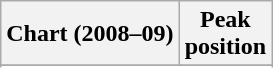<table class="wikitable plainrowheaders" style="text-align:center">
<tr>
<th scope="col">Chart (2008–09)</th>
<th scope="col">Peak<br>position</th>
</tr>
<tr>
</tr>
<tr>
</tr>
</table>
